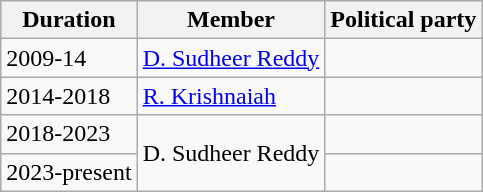<table class="wikitable sortable">
<tr>
<th>Duration</th>
<th>Member</th>
<th colspan="2">Political party</th>
</tr>
<tr>
<td>2009-14</td>
<td><a href='#'>D. Sudheer Reddy</a></td>
<td></td>
</tr>
<tr>
<td>2014-2018</td>
<td><a href='#'>R. Krishnaiah</a></td>
<td></td>
</tr>
<tr>
<td>2018-2023</td>
<td rowspan=2>D. Sudheer Reddy</td>
<td></td>
</tr>
<tr>
<td>2023-present</td>
<td></td>
</tr>
</table>
